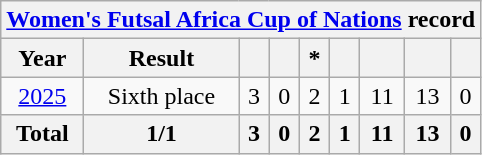<table class="wikitable" style="text-align: center;">
<tr>
<th colspan="9"><a href='#'>Women's Futsal Africa Cup of Nations</a> record</th>
</tr>
<tr>
<th>Year</th>
<th>Result</th>
<th></th>
<th></th>
<th>*</th>
<th></th>
<th></th>
<th></th>
<th></th>
</tr>
<tr>
<td> <a href='#'>2025</a></td>
<td>Sixth place</td>
<td>3</td>
<td>0</td>
<td>2</td>
<td>1</td>
<td>11</td>
<td>13</td>
<td>0</td>
</tr>
<tr>
<th>Total</th>
<th>1/1</th>
<th>3</th>
<th>0</th>
<th>2</th>
<th>1</th>
<th>11</th>
<th>13</th>
<th>0</th>
</tr>
</table>
